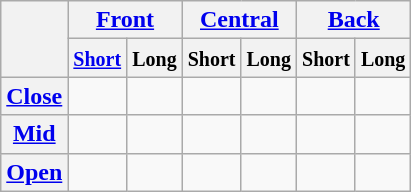<table class="wikitable" style="text-align: center;">
<tr>
<th rowspan="2"></th>
<th colspan="2"><a href='#'>Front</a></th>
<th colspan="2"><a href='#'>Central</a></th>
<th colspan="2"><a href='#'>Back</a></th>
</tr>
<tr>
<th><small><a href='#'>Short</a></small></th>
<th><small>Long</small></th>
<th><small>Short</small></th>
<th><small>Long</small></th>
<th><small>Short</small></th>
<th><small>Long</small></th>
</tr>
<tr>
<th><a href='#'>Close</a></th>
<td></td>
<td></td>
<td></td>
<td></td>
<td></td>
<td></td>
</tr>
<tr>
<th><a href='#'>Mid</a></th>
<td></td>
<td></td>
<td></td>
<td></td>
<td></td>
<td></td>
</tr>
<tr>
<th><a href='#'>Open</a></th>
<td></td>
<td></td>
<td></td>
<td></td>
<td></td>
<td></td>
</tr>
</table>
